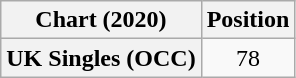<table class="wikitable plainrowheaders" style="text-align:center">
<tr>
<th scope="col">Chart (2020)</th>
<th scope="col">Position</th>
</tr>
<tr>
<th scope="row">UK Singles (OCC)</th>
<td>78</td>
</tr>
</table>
